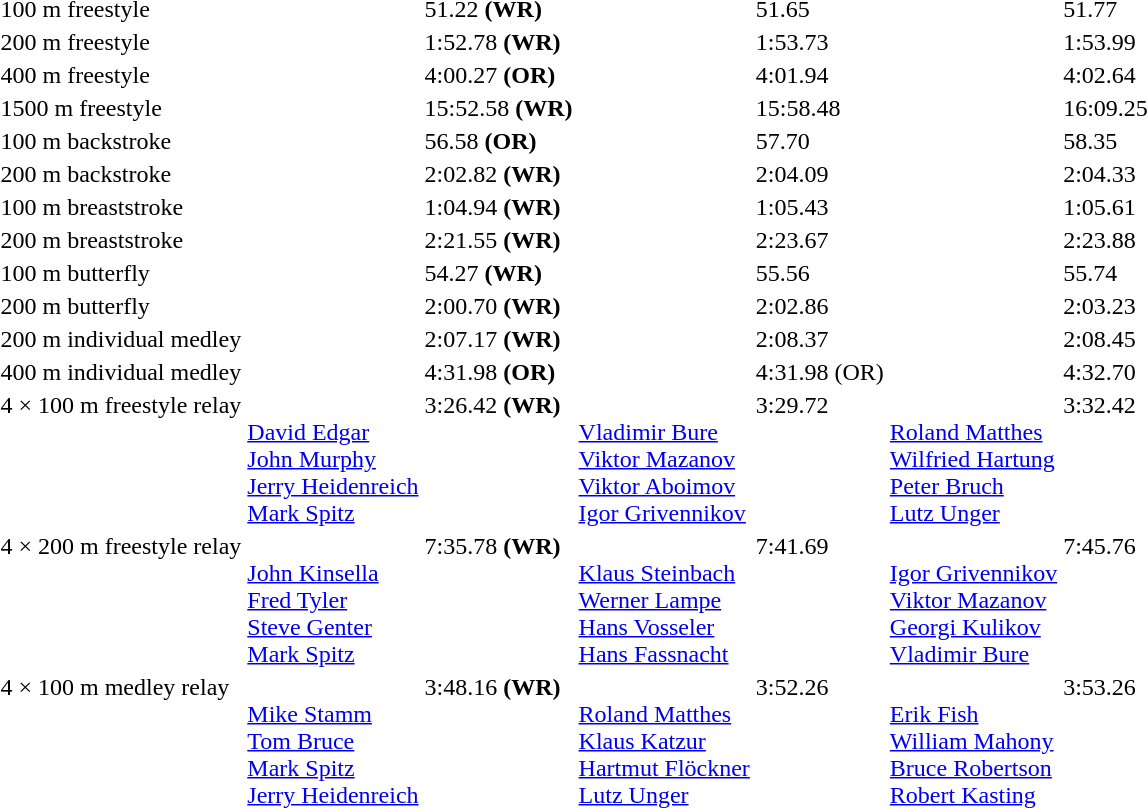<table>
<tr>
<td>100 m freestyle<br></td>
<td></td>
<td>51.22 <strong>(WR)</strong></td>
<td></td>
<td>51.65</td>
<td></td>
<td>51.77</td>
</tr>
<tr>
<td>200 m freestyle<br></td>
<td></td>
<td>1:52.78 <strong>(WR)</strong></td>
<td></td>
<td>1:53.73</td>
<td></td>
<td>1:53.99</td>
</tr>
<tr>
<td>400 m freestyle<br></td>
<td></td>
<td>4:00.27 <strong>(OR)</strong></td>
<td></td>
<td>4:01.94</td>
<td></td>
<td>4:02.64</td>
</tr>
<tr>
<td>1500 m freestyle<br></td>
<td></td>
<td>15:52.58 <strong>(WR)</strong></td>
<td></td>
<td>15:58.48</td>
<td></td>
<td>16:09.25</td>
</tr>
<tr>
<td>100 m backstroke<br></td>
<td></td>
<td>56.58 <strong>(OR)</strong></td>
<td></td>
<td>57.70</td>
<td></td>
<td>58.35</td>
</tr>
<tr>
<td>200 m backstroke<br></td>
<td></td>
<td>2:02.82 <strong>(WR)</strong></td>
<td></td>
<td>2:04.09</td>
<td></td>
<td>2:04.33</td>
</tr>
<tr>
<td>100 m breaststroke<br></td>
<td></td>
<td>1:04.94 <strong>(WR)</strong></td>
<td></td>
<td>1:05.43</td>
<td></td>
<td>1:05.61</td>
</tr>
<tr>
<td>200 m breaststroke<br></td>
<td></td>
<td>2:21.55 <strong>(WR)</strong></td>
<td></td>
<td>2:23.67</td>
<td></td>
<td>2:23.88</td>
</tr>
<tr>
<td>100 m butterfly<br></td>
<td></td>
<td>54.27 <strong>(WR)</strong></td>
<td></td>
<td>55.56</td>
<td></td>
<td>55.74</td>
</tr>
<tr>
<td>200 m butterfly<br></td>
<td></td>
<td>2:00.70 <strong>(WR)</strong></td>
<td></td>
<td>2:02.86</td>
<td></td>
<td>2:03.23</td>
</tr>
<tr>
<td>200 m individual medley<br></td>
<td></td>
<td>2:07.17 <strong>(WR)</strong></td>
<td></td>
<td>2:08.37</td>
<td></td>
<td>2:08.45</td>
</tr>
<tr>
<td>400 m individual medley<br></td>
<td></td>
<td>4:31.98 <strong>(OR)</strong></td>
<td></td>
<td>4:31.98 (OR)</td>
<td></td>
<td>4:32.70</td>
</tr>
<tr valign="top">
<td>4 × 100 m freestyle relay<br></td>
<td><br> <a href='#'>David Edgar</a><br><a href='#'>John Murphy</a><br> <a href='#'>Jerry Heidenreich</a><br> <a href='#'>Mark Spitz</a></td>
<td>3:26.42 <strong>(WR)</strong></td>
<td><br> <a href='#'>Vladimir Bure</a><br> <a href='#'>Viktor Mazanov</a><br><a href='#'>Viktor Aboimov</a><br> <a href='#'>Igor Grivennikov</a></td>
<td>3:29.72</td>
<td><br> <a href='#'>Roland Matthes</a><br> <a href='#'>Wilfried Hartung</a><br> <a href='#'>Peter Bruch</a><br> <a href='#'>Lutz Unger</a></td>
<td>3:32.42</td>
</tr>
<tr valign="top">
<td>4 × 200 m freestyle relay<br></td>
<td><br> <a href='#'>John Kinsella</a><br><a href='#'>Fred Tyler</a><br> <a href='#'>Steve Genter</a><br> <a href='#'>Mark Spitz</a><br></td>
<td>7:35.78 <strong>(WR)</strong></td>
<td><br><a href='#'>Klaus Steinbach</a><br> <a href='#'>Werner Lampe</a><br> <a href='#'>Hans Vosseler</a><br> <a href='#'>Hans Fassnacht</a></td>
<td>7:41.69</td>
<td><br><a href='#'>Igor Grivennikov</a><br> <a href='#'>Viktor Mazanov</a><br> <a href='#'>Georgi Kulikov</a><br> <a href='#'>Vladimir Bure</a></td>
<td>7:45.76</td>
</tr>
<tr valign="top">
<td>4 × 100 m medley relay<br></td>
<td><br> <a href='#'>Mike Stamm</a><br> <a href='#'>Tom Bruce</a><br> <a href='#'>Mark Spitz</a><br> <a href='#'>Jerry Heidenreich</a></td>
<td>3:48.16 <strong>(WR)</strong></td>
<td><br> <a href='#'>Roland Matthes</a><br> <a href='#'>Klaus Katzur</a><br> <a href='#'>Hartmut Flöckner</a><br> <a href='#'>Lutz Unger</a><br></td>
<td>3:52.26</td>
<td><br><a href='#'>Erik Fish</a><br> <a href='#'>William Mahony</a><br> <a href='#'>Bruce Robertson</a><br> <a href='#'>Robert Kasting</a></td>
<td>3:53.26</td>
</tr>
</table>
